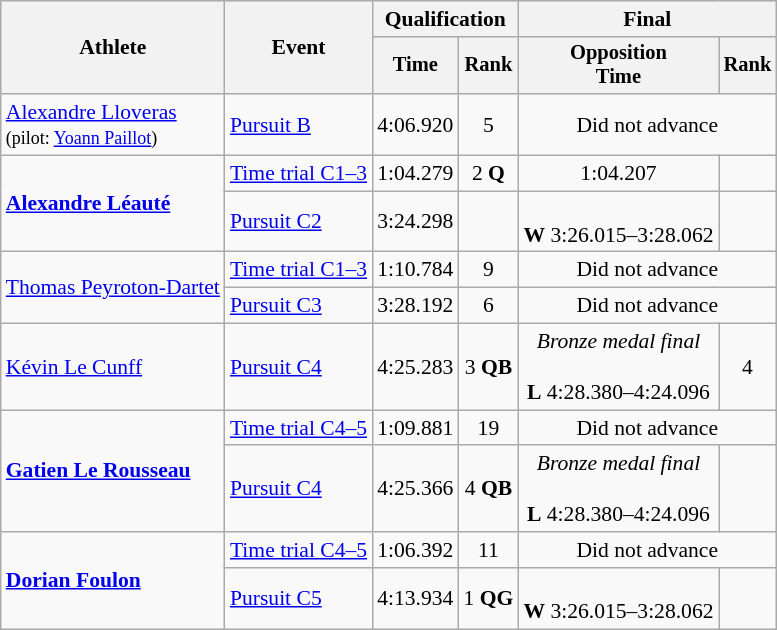<table class=wikitable style="font-size:90%">
<tr>
<th rowspan="2">Athlete</th>
<th rowspan="2">Event</th>
<th colspan="2">Qualification</th>
<th colspan="2">Final</th>
</tr>
<tr style="font-size:95%">
<th>Time</th>
<th>Rank</th>
<th>Opposition<br>Time</th>
<th>Rank</th>
</tr>
<tr align=center>
<td align=left><a href='#'>Alexandre Lloveras</a><br><small>(pilot: <a href='#'>Yoann Paillot</a>)</small></td>
<td align=left><a href='#'>Pursuit B</a></td>
<td>4:06.920</td>
<td>5</td>
<td colspan=2>Did not advance</td>
</tr>
<tr align=center>
<td align=left rowspan=2><strong><a href='#'>Alexandre Léauté</a></strong></td>
<td align=left><a href='#'>Time trial C1–3</a></td>
<td>1:04.279</td>
<td>2 <strong>Q</strong></td>
<td>1:04.207</td>
<td></td>
</tr>
<tr align=center>
<td align=left><a href='#'>Pursuit C2</a></td>
<td>3:24.298</td>
<td></td>
<td><br><strong>W</strong> 3:26.015–3:28.062</td>
<td></td>
</tr>
<tr align=center>
<td align=left rowspan=2><a href='#'>Thomas Peyroton-Dartet</a></td>
<td align=left><a href='#'>Time trial C1–3</a></td>
<td>1:10.784</td>
<td>9</td>
<td colspan=2>Did not advance</td>
</tr>
<tr align=center>
<td align=left><a href='#'>Pursuit C3</a></td>
<td>3:28.192</td>
<td>6</td>
<td colspan=2>Did not advance</td>
</tr>
<tr align=center>
<td align=left><a href='#'>Kévin Le Cunff</a></td>
<td align=left><a href='#'>Pursuit C4</a></td>
<td>4:25.283</td>
<td>3 <strong>QB</strong></td>
<td><em>Bronze medal final</em><br><br><strong>L</strong> 4:28.380–4:24.096</td>
<td>4</td>
</tr>
<tr align=center>
<td align=left rowspan=2><strong><a href='#'>Gatien Le Rousseau</a></strong></td>
<td align=left><a href='#'>Time trial C4–5</a></td>
<td>1:09.881</td>
<td>19</td>
<td colspan=2>Did not advance</td>
</tr>
<tr align=center>
<td align=left><a href='#'>Pursuit C4</a></td>
<td>4:25.366</td>
<td>4 <strong>QB</strong></td>
<td><em>Bronze medal final</em><br><br><strong>L</strong> 4:28.380–4:24.096</td>
<td></td>
</tr>
<tr align=center>
<td align=left rowspan=2><strong><a href='#'>Dorian Foulon</a></strong></td>
<td align=left><a href='#'>Time trial C4–5</a></td>
<td>1:06.392</td>
<td>11</td>
<td colspan=2>Did not advance</td>
</tr>
<tr align=center>
<td align=left><a href='#'>Pursuit C5</a></td>
<td>4:13.934</td>
<td>1 <strong>QG</strong></td>
<td><br><strong>W</strong> 3:26.015–3:28.062</td>
<td></td>
</tr>
</table>
